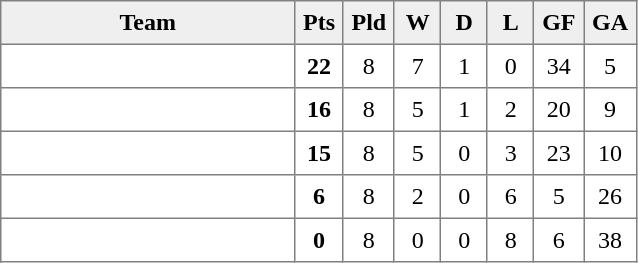<table style=border-collapse:collapse border=1 cellspacing=0 cellpadding=5>
<tr align=center bgcolor=#efefef>
<th width=185>Team</th>
<th width=20>Pts</th>
<th width=20>Pld</th>
<th width=20>W</th>
<th width=20>D</th>
<th width=20>L</th>
<th width=20>GF</th>
<th width=20>GA</th>
</tr>
<tr align=center>
<td align=left><strong></strong></td>
<td><strong>22</strong></td>
<td>8</td>
<td>7</td>
<td>1</td>
<td>0</td>
<td>34</td>
<td>5</td>
</tr>
<tr align=center>
<td align=left></td>
<td><strong>16</strong></td>
<td>8</td>
<td>5</td>
<td>1</td>
<td>2</td>
<td>20</td>
<td>9</td>
</tr>
<tr align=center>
<td align=left></td>
<td><strong>15</strong></td>
<td>8</td>
<td>5</td>
<td>0</td>
<td>3</td>
<td>23</td>
<td>10</td>
</tr>
<tr align=center>
<td align=left></td>
<td><strong>6</strong></td>
<td>8</td>
<td>2</td>
<td>0</td>
<td>6</td>
<td>5</td>
<td>26</td>
</tr>
<tr align=center>
<td align=left></td>
<td><strong>0</strong></td>
<td>8</td>
<td>0</td>
<td>0</td>
<td>8</td>
<td>6</td>
<td>38</td>
</tr>
</table>
